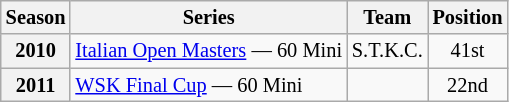<table class="wikitable" style="font-size: 85%; text-align:center">
<tr>
<th>Season</th>
<th>Series</th>
<th>Team</th>
<th>Position</th>
</tr>
<tr>
<th>2010</th>
<td align="left"><a href='#'>Italian Open Masters</a> — 60 Mini</td>
<td align="left">S.T.K.C.</td>
<td>41st</td>
</tr>
<tr>
<th>2011</th>
<td align="left"><a href='#'>WSK Final Cup</a> — 60 Mini</td>
<td align="left"></td>
<td>22nd</td>
</tr>
</table>
